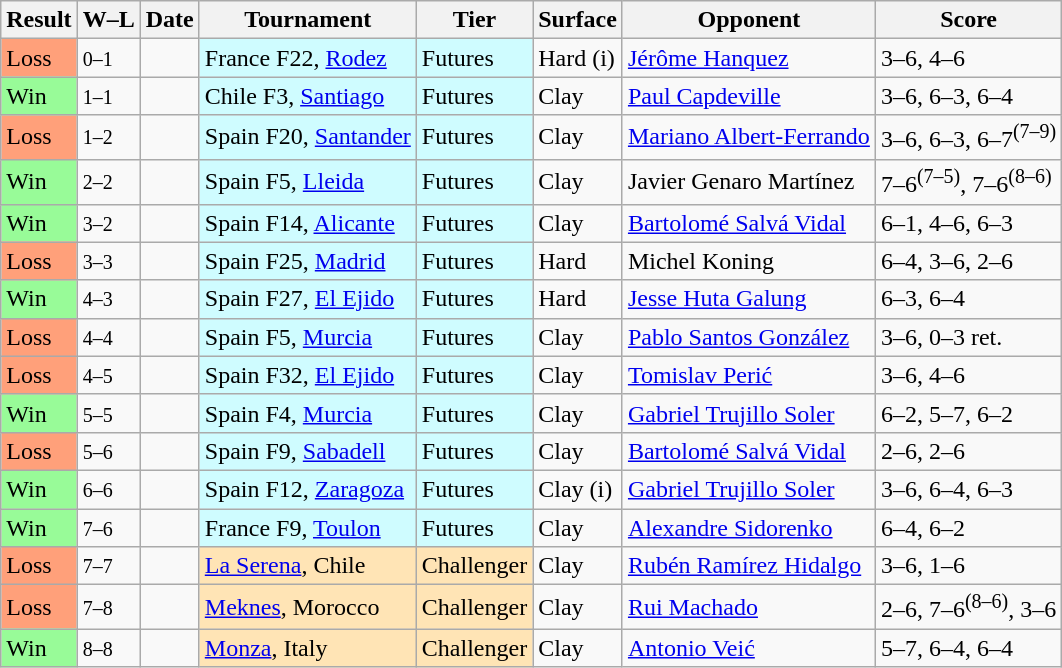<table class="sortable wikitable">
<tr>
<th>Result</th>
<th class="unsortable">W–L</th>
<th>Date</th>
<th>Tournament</th>
<th>Tier</th>
<th>Surface</th>
<th>Opponent</th>
<th class="unsortable">Score</th>
</tr>
<tr>
<td bgcolor=FFA07A>Loss</td>
<td><small>0–1</small></td>
<td></td>
<td style="background:#cffcff;">France F22, <a href='#'>Rodez</a></td>
<td style="background:#cffcff;">Futures</td>
<td>Hard (i)</td>
<td> <a href='#'>Jérôme Hanquez</a></td>
<td>3–6, 4–6</td>
</tr>
<tr>
<td bgcolor=98fb98>Win</td>
<td><small>1–1</small></td>
<td></td>
<td style="background:#cffcff;">Chile F3, <a href='#'>Santiago</a></td>
<td style="background:#cffcff;">Futures</td>
<td>Clay</td>
<td> <a href='#'>Paul Capdeville</a></td>
<td>3–6, 6–3, 6–4</td>
</tr>
<tr>
<td bgcolor=ffa07a>Loss</td>
<td><small>1–2</small></td>
<td></td>
<td style="background:#cffcff;">Spain F20, <a href='#'>Santander</a></td>
<td style="background:#cffcff;">Futures</td>
<td>Clay</td>
<td> <a href='#'>Mariano Albert-Ferrando</a></td>
<td>3–6, 6–3, 6–7<sup>(7–9)</sup></td>
</tr>
<tr>
<td bgcolor=98fb98>Win</td>
<td><small>2–2</small></td>
<td></td>
<td style="background:#cffcff;">Spain F5, <a href='#'>Lleida</a></td>
<td style="background:#cffcff;">Futures</td>
<td>Clay</td>
<td> Javier Genaro Martínez</td>
<td>7–6<sup>(7–5)</sup>, 7–6<sup>(8–6)</sup></td>
</tr>
<tr>
<td bgcolor=98fb98>Win</td>
<td><small>3–2</small></td>
<td></td>
<td style="background:#cffcff;">Spain F14, <a href='#'>Alicante</a></td>
<td style="background:#cffcff;">Futures</td>
<td>Clay</td>
<td> <a href='#'>Bartolomé Salvá Vidal</a></td>
<td>6–1, 4–6, 6–3</td>
</tr>
<tr>
<td bgcolor=FFA07A>Loss</td>
<td><small>3–3</small></td>
<td></td>
<td style="background:#cffcff;">Spain F25, <a href='#'>Madrid</a></td>
<td style="background:#cffcff;">Futures</td>
<td>Hard</td>
<td> Michel Koning</td>
<td>6–4, 3–6, 2–6</td>
</tr>
<tr>
<td bgcolor=98FB98>Win</td>
<td><small>4–3</small></td>
<td></td>
<td style="background:#cffcff;">Spain F27, <a href='#'>El Ejido</a></td>
<td style="background:#cffcff;">Futures</td>
<td>Hard</td>
<td> <a href='#'>Jesse Huta Galung</a></td>
<td>6–3, 6–4</td>
</tr>
<tr>
<td bgcolor=FFA07A>Loss</td>
<td><small>4–4</small></td>
<td></td>
<td style="background:#cffcff;">Spain F5, <a href='#'>Murcia</a></td>
<td style="background:#cffcff;">Futures</td>
<td>Clay</td>
<td> <a href='#'>Pablo Santos González</a></td>
<td>3–6, 0–3 ret.</td>
</tr>
<tr>
<td bgcolor=FFA07A>Loss</td>
<td><small>4–5</small></td>
<td></td>
<td style="background:#cffcff;">Spain F32, <a href='#'>El Ejido</a></td>
<td style="background:#cffcff;">Futures</td>
<td>Clay</td>
<td> <a href='#'>Tomislav Perić</a></td>
<td>3–6, 4–6</td>
</tr>
<tr>
<td bgcolor=98FB98>Win</td>
<td><small>5–5</small></td>
<td></td>
<td style="background:#cffcff;">Spain F4, <a href='#'>Murcia</a></td>
<td style="background:#cffcff;">Futures</td>
<td>Clay</td>
<td> <a href='#'>Gabriel Trujillo Soler</a></td>
<td>6–2, 5–7, 6–2</td>
</tr>
<tr>
<td bgcolor=FFA07A>Loss</td>
<td><small>5–6</small></td>
<td></td>
<td style="background:#cffcff;">Spain F9, <a href='#'>Sabadell</a></td>
<td style="background:#cffcff;">Futures</td>
<td>Clay</td>
<td> <a href='#'>Bartolomé Salvá Vidal</a></td>
<td>2–6, 2–6</td>
</tr>
<tr>
<td bgcolor=98FB98>Win</td>
<td><small>6–6</small></td>
<td></td>
<td style="background:#cffcff;">Spain F12, <a href='#'>Zaragoza</a></td>
<td style="background:#cffcff;">Futures</td>
<td>Clay (i)</td>
<td> <a href='#'>Gabriel Trujillo Soler</a></td>
<td>3–6, 6–4, 6–3</td>
</tr>
<tr>
<td bgcolor=98FB98>Win</td>
<td><small>7–6</small></td>
<td></td>
<td style="background:#cffcff;">France F9, <a href='#'>Toulon</a></td>
<td style="background:#cffcff;">Futures</td>
<td>Clay</td>
<td> <a href='#'>Alexandre Sidorenko</a></td>
<td>6–4, 6–2</td>
</tr>
<tr>
<td bgcolor=FFA07A>Loss</td>
<td><small>7–7</small></td>
<td><a href='#'></a></td>
<td style="background:moccasin;"><a href='#'>La Serena</a>, Chile</td>
<td style="background:moccasin;">Challenger</td>
<td>Clay</td>
<td> <a href='#'>Rubén Ramírez Hidalgo</a></td>
<td>3–6, 1–6</td>
</tr>
<tr>
<td bgcolor=FFA07A>Loss</td>
<td><small>7–8</small></td>
<td><a href='#'></a></td>
<td style="background:moccasin;"><a href='#'>Meknes</a>, Morocco</td>
<td style="background:moccasin;">Challenger</td>
<td>Clay</td>
<td> <a href='#'>Rui Machado</a></td>
<td>2–6, 7–6<sup>(8–6)</sup>, 3–6</td>
</tr>
<tr>
<td bgcolor=98FB98>Win</td>
<td><small>8–8</small></td>
<td><a href='#'></a></td>
<td style="background:moccasin;"><a href='#'>Monza</a>, Italy</td>
<td style="background:moccasin;">Challenger</td>
<td>Clay</td>
<td> <a href='#'>Antonio Veić</a></td>
<td>5–7, 6–4, 6–4</td>
</tr>
</table>
